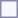<table style="border:1px solid #8888aa; background-color:#f7f8ff; padding:5px; font-size:95%; margin: 0px 12px 12px 0px;">
</table>
